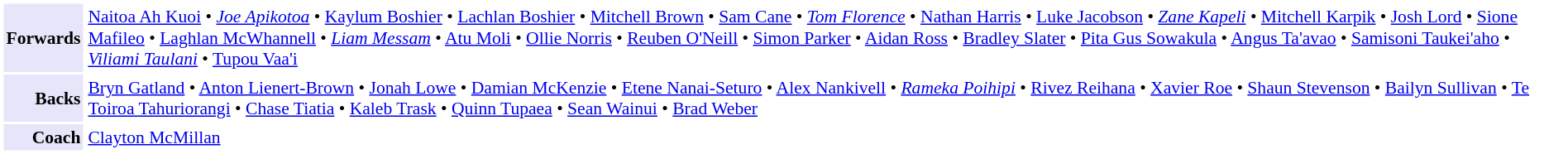<table cellpadding="2" style="border:1px solid white;font-size:90%">
<tr>
<td style="text-align:right;background:lavender"><strong>Forwards</strong></td>
<td style="text-align:left"><a href='#'>Naitoa Ah Kuoi</a> • <em><a href='#'>Joe Apikotoa</a></em> • <a href='#'>Kaylum Boshier</a> • <a href='#'>Lachlan Boshier</a> • <a href='#'>Mitchell Brown</a> • <a href='#'>Sam Cane</a> • <em><a href='#'>Tom Florence</a></em> • <a href='#'>Nathan Harris</a> • <a href='#'>Luke Jacobson</a> • <em><a href='#'>Zane Kapeli</a></em> • <a href='#'>Mitchell Karpik</a> • <a href='#'>Josh Lord</a> • <a href='#'>Sione Mafileo</a> • <a href='#'>Laghlan McWhannell</a> • <em><a href='#'>Liam Messam</a></em> • <a href='#'>Atu Moli</a> • <a href='#'>Ollie Norris</a> • <a href='#'>Reuben O'Neill</a> • <a href='#'>Simon Parker</a> • <a href='#'>Aidan Ross</a> • <a href='#'>Bradley Slater</a> • <a href='#'>Pita Gus Sowakula</a> • <a href='#'>Angus Ta'avao</a> • <a href='#'>Samisoni Taukei'aho</a> • <em><a href='#'>Viliami Taulani</a></em> • <a href='#'>Tupou Vaa'i</a></td>
</tr>
<tr>
<td style="text-align:right;background:lavender"><strong>Backs</strong></td>
<td style="text-align:left"><a href='#'>Bryn Gatland</a> • <a href='#'>Anton Lienert-Brown</a> • <a href='#'>Jonah Lowe</a> • <a href='#'>Damian McKenzie</a> • <a href='#'>Etene Nanai-Seturo</a> • <a href='#'>Alex Nankivell</a> • <em><a href='#'>Rameka Poihipi</a></em> • <a href='#'>Rivez Reihana</a> • <a href='#'>Xavier Roe</a> • <a href='#'>Shaun Stevenson</a> • <a href='#'>Bailyn Sullivan</a> • <a href='#'>Te Toiroa Tahuriorangi</a> • <a href='#'>Chase Tiatia</a> • <a href='#'>Kaleb Trask</a> • <a href='#'>Quinn Tupaea</a> • <a href='#'>Sean Wainui</a> • <a href='#'>Brad Weber</a></td>
</tr>
<tr>
<td style="text-align:right;background:lavender"><strong>Coach</strong></td>
<td style="text-align:left"><a href='#'>Clayton McMillan</a></td>
</tr>
</table>
